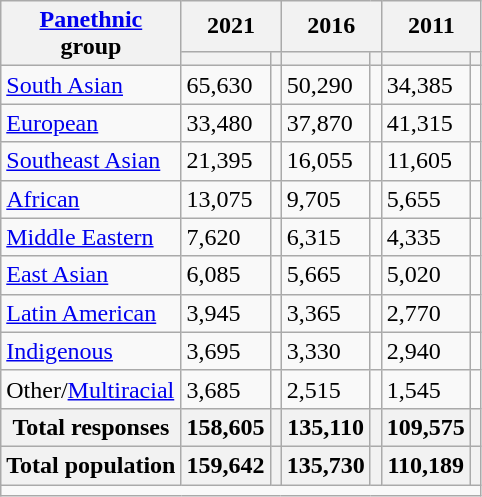<table class="wikitable collapsible sortable">
<tr>
<th rowspan="2"><a href='#'>Panethnic</a><br>group</th>
<th colspan="2">2021</th>
<th colspan="2">2016</th>
<th colspan="2">2011</th>
</tr>
<tr>
<th><a href='#'></a></th>
<th></th>
<th></th>
<th></th>
<th></th>
<th></th>
</tr>
<tr>
<td><a href='#'>South Asian</a></td>
<td>65,630</td>
<td></td>
<td>50,290</td>
<td></td>
<td>34,385</td>
<td></td>
</tr>
<tr>
<td><a href='#'>European</a></td>
<td>33,480</td>
<td></td>
<td>37,870</td>
<td></td>
<td>41,315</td>
<td></td>
</tr>
<tr>
<td><a href='#'>Southeast Asian</a></td>
<td>21,395</td>
<td></td>
<td>16,055</td>
<td></td>
<td>11,605</td>
<td></td>
</tr>
<tr>
<td><a href='#'>African</a></td>
<td>13,075</td>
<td></td>
<td>9,705</td>
<td></td>
<td>5,655</td>
<td></td>
</tr>
<tr>
<td><a href='#'>Middle Eastern</a></td>
<td>7,620</td>
<td></td>
<td>6,315</td>
<td></td>
<td>4,335</td>
<td></td>
</tr>
<tr>
<td><a href='#'>East Asian</a></td>
<td>6,085</td>
<td></td>
<td>5,665</td>
<td></td>
<td>5,020</td>
<td></td>
</tr>
<tr>
<td><a href='#'>Latin American</a></td>
<td>3,945</td>
<td></td>
<td>3,365</td>
<td></td>
<td>2,770</td>
<td></td>
</tr>
<tr>
<td><a href='#'>Indigenous</a></td>
<td>3,695</td>
<td></td>
<td>3,330</td>
<td></td>
<td>2,940</td>
<td></td>
</tr>
<tr>
<td>Other/<a href='#'>Multiracial</a></td>
<td>3,685</td>
<td></td>
<td>2,515</td>
<td></td>
<td>1,545</td>
<td></td>
</tr>
<tr>
<th>Total responses</th>
<th>158,605</th>
<th></th>
<th>135,110</th>
<th></th>
<th>109,575</th>
<th></th>
</tr>
<tr>
<th>Total population</th>
<th>159,642</th>
<th></th>
<th>135,730</th>
<th></th>
<th>110,189</th>
<th></th>
</tr>
<tr class="sortbottom">
<td colspan="15"></td>
</tr>
</table>
